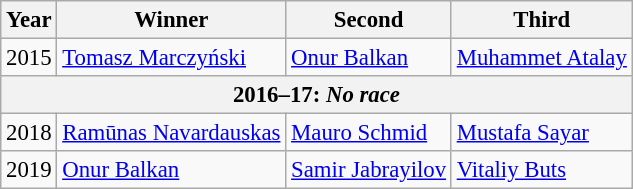<table class="wikitable" style="font-size:95%">
<tr>
<th>Year</th>
<th>Winner</th>
<th>Second</th>
<th>Third</th>
</tr>
<tr>
<td>2015</td>
<td> <a href='#'>Tomasz Marczyński</a></td>
<td> <a href='#'>Onur Balkan</a></td>
<td> <a href='#'>Muhammet Atalay</a></td>
</tr>
<tr>
<th colspan=4>2016–17: <em>No race</em></th>
</tr>
<tr>
<td>2018</td>
<td> <a href='#'>Ramūnas Navardauskas</a></td>
<td> <a href='#'>Mauro Schmid</a></td>
<td> <a href='#'>Mustafa Sayar</a></td>
</tr>
<tr>
<td>2019</td>
<td> <a href='#'>Onur Balkan</a></td>
<td> <a href='#'>Samir Jabrayilov</a></td>
<td> <a href='#'>Vitaliy Buts</a></td>
</tr>
</table>
